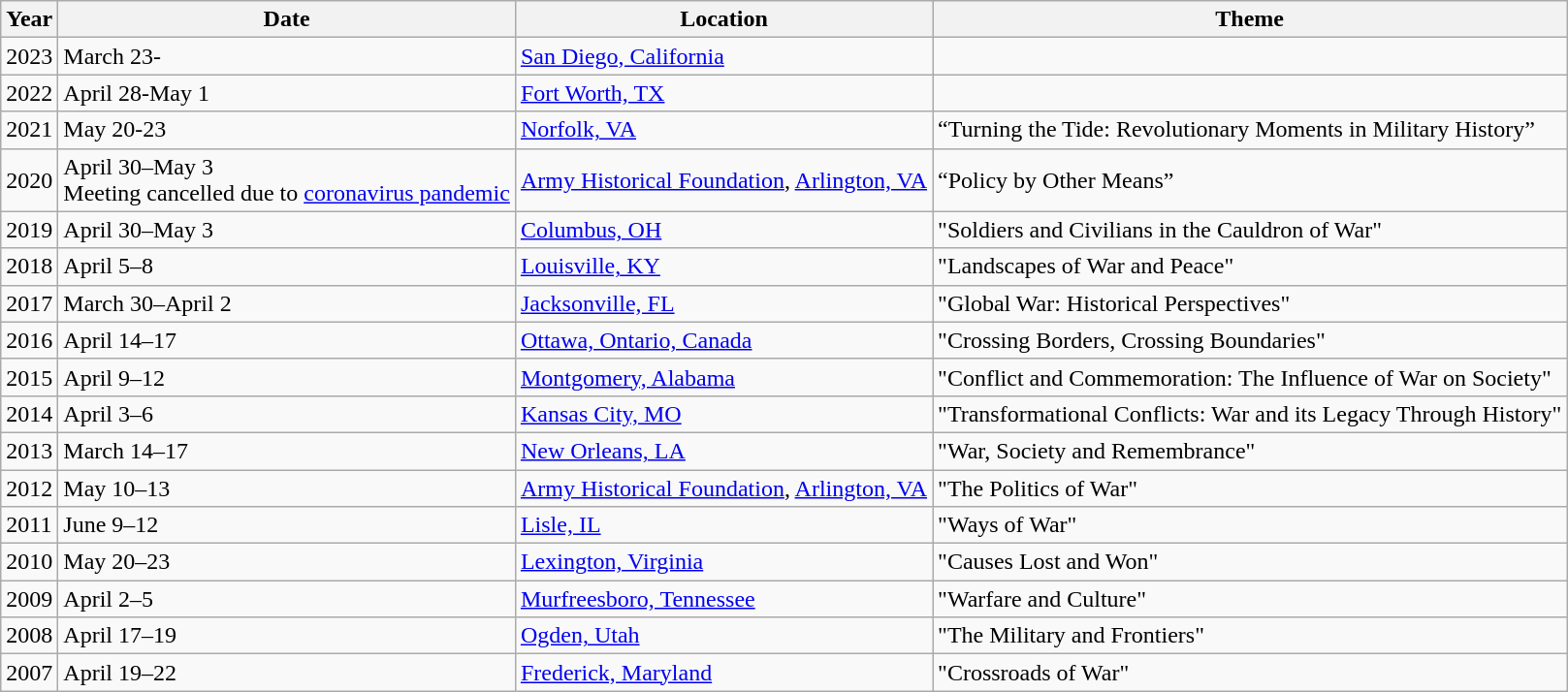<table class="wikitable">
<tr>
<th>Year</th>
<th>Date</th>
<th>Location</th>
<th>Theme</th>
</tr>
<tr>
<td>2023</td>
<td>March 23-</td>
<td><a href='#'>San Diego, California </a></td>
<td></td>
</tr>
<tr>
<td>2022</td>
<td>April 28-May 1</td>
<td><a href='#'>Fort Worth, TX</a></td>
<td></td>
</tr>
<tr>
<td>2021</td>
<td>May 20-23</td>
<td><a href='#'>Norfolk, VA </a></td>
<td>“Turning the Tide: Revolutionary Moments in Military History”</td>
</tr>
<tr>
<td>2020</td>
<td>April 30–May 3<br>Meeting cancelled due to <a href='#'>coronavirus pandemic</a></td>
<td><a href='#'>Army Historical Foundation</a>, <a href='#'>Arlington, VA</a></td>
<td>“Policy by Other Means”</td>
</tr>
<tr>
<td>2019</td>
<td>April 30–May 3</td>
<td><a href='#'>Columbus, OH</a></td>
<td>"Soldiers and Civilians in the Cauldron of War"</td>
</tr>
<tr>
<td>2018</td>
<td>April 5–8</td>
<td><a href='#'>Louisville, KY</a></td>
<td>"Landscapes of War and Peace"</td>
</tr>
<tr>
<td>2017</td>
<td>March 30–April 2</td>
<td><a href='#'>Jacksonville, FL</a></td>
<td>"Global War: Historical Perspectives"</td>
</tr>
<tr>
<td>2016</td>
<td>April 14–17</td>
<td><a href='#'>Ottawa, Ontario, Canada</a></td>
<td>"Crossing Borders, Crossing Boundaries"</td>
</tr>
<tr>
<td>2015</td>
<td>April 9–12</td>
<td><a href='#'>Montgomery, Alabama</a></td>
<td>"Conflict and Commemoration: The Influence of War on Society"</td>
</tr>
<tr>
<td>2014</td>
<td>April 3–6</td>
<td><a href='#'>Kansas City, MO</a></td>
<td>"Transformational Conflicts: War and its Legacy Through History"</td>
</tr>
<tr>
<td>2013</td>
<td>March 14–17</td>
<td><a href='#'>New Orleans, LA</a></td>
<td>"War, Society and Remembrance"</td>
</tr>
<tr>
<td>2012</td>
<td>May 10–13</td>
<td><a href='#'>Army Historical Foundation</a>, <a href='#'>Arlington, VA</a></td>
<td>"The Politics of War"</td>
</tr>
<tr>
<td>2011</td>
<td>June 9–12</td>
<td><a href='#'>Lisle, IL</a></td>
<td>"Ways of War"</td>
</tr>
<tr>
<td>2010</td>
<td>May 20–23</td>
<td><a href='#'>Lexington, Virginia</a></td>
<td>"Causes Lost and Won"</td>
</tr>
<tr>
<td>2009</td>
<td>April 2–5</td>
<td><a href='#'>Murfreesboro, Tennessee</a></td>
<td>"Warfare and Culture"</td>
</tr>
<tr>
<td>2008</td>
<td>April 17–19</td>
<td><a href='#'>Ogden, Utah</a></td>
<td>"The Military and Frontiers"</td>
</tr>
<tr>
<td>2007</td>
<td>April 19–22</td>
<td><a href='#'>Frederick, Maryland</a></td>
<td>"Crossroads of War"</td>
</tr>
</table>
